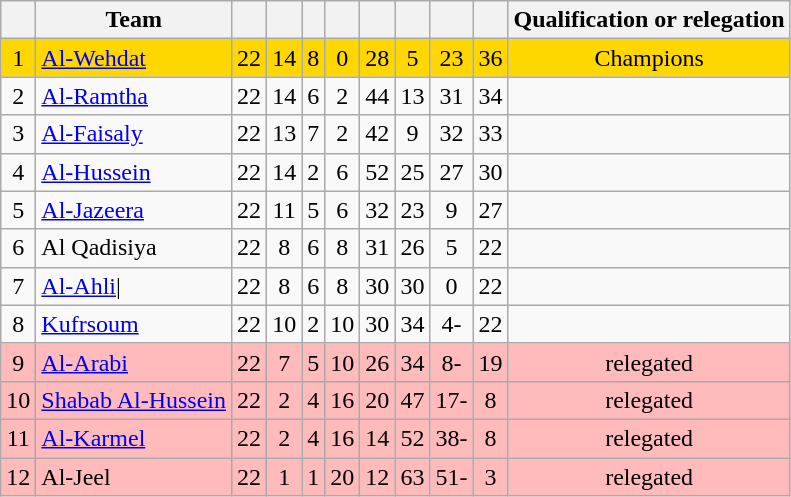<table class="wikitable" style="text-align:center;">
<tr>
<th></th>
<th>Team</th>
<th></th>
<th></th>
<th></th>
<th></th>
<th></th>
<th></th>
<th></th>
<th></th>
<th>Qualification or relegation</th>
</tr>
<tr bgcolor=gold>
<td>1</td>
<td style="text-align:left;"><a href='#'>Al-Wehdat</a></td>
<td>22</td>
<td>14</td>
<td>8</td>
<td>0</td>
<td>28</td>
<td>5</td>
<td>23</td>
<td>36</td>
<td>Champions</td>
</tr>
<tr>
<td>2</td>
<td style="text-align:left;"><a href='#'>Al-Ramtha</a></td>
<td>22</td>
<td>14</td>
<td>6</td>
<td>2</td>
<td>44</td>
<td>13</td>
<td>31</td>
<td>34</td>
<td></td>
</tr>
<tr>
<td>3</td>
<td style="text-align:left;"><a href='#'>Al-Faisaly</a></td>
<td>22</td>
<td>13</td>
<td>7</td>
<td>2</td>
<td>42</td>
<td>9</td>
<td>32</td>
<td>33</td>
<td></td>
</tr>
<tr bgcolor=>
<td>4</td>
<td style="text-align:left;"><a href='#'>Al-Hussein</a></td>
<td>22</td>
<td>14</td>
<td>2</td>
<td>6</td>
<td>52</td>
<td>25</td>
<td>27</td>
<td>30</td>
<td></td>
</tr>
<tr>
<td>5</td>
<td style="text-align:left;"><a href='#'>Al-Jazeera</a></td>
<td>22</td>
<td>11</td>
<td>5</td>
<td>6</td>
<td>32</td>
<td>23</td>
<td>9</td>
<td>27</td>
<td></td>
</tr>
<tr bgcolor=>
<td>6</td>
<td style="text-align:left;">Al Qadisiya</td>
<td>22</td>
<td>8</td>
<td>6</td>
<td>8</td>
<td>31</td>
<td>26</td>
<td>5</td>
<td>22</td>
<td></td>
</tr>
<tr bgcolor=>
<td>7</td>
<td style="text-align:left;"><a href='#'>Al-Ahli</a>|</td>
<td>22</td>
<td>8</td>
<td>6</td>
<td>8</td>
<td>30</td>
<td>30</td>
<td>0</td>
<td>22</td>
<td></td>
</tr>
<tr bgcolor=>
<td>8</td>
<td style="text-align:left;"><a href='#'>Kufrsoum</a></td>
<td>22</td>
<td>10</td>
<td>2</td>
<td>10</td>
<td>30</td>
<td>34</td>
<td>4-</td>
<td>22</td>
<td></td>
</tr>
<tr bgcolor="FFBBBB">
<td>9</td>
<td style="text-align:left;"><a href='#'>Al-Arabi</a></td>
<td>22</td>
<td>7</td>
<td>5</td>
<td>10</td>
<td>26</td>
<td>34</td>
<td>8-</td>
<td>19</td>
<td>relegated</td>
</tr>
<tr bgcolor="FFBBBB">
<td>10</td>
<td style="text-align:left;"><a href='#'>Shabab Al-Hussein</a></td>
<td>22</td>
<td>2</td>
<td>4</td>
<td>16</td>
<td>20</td>
<td>47</td>
<td>17-</td>
<td>8</td>
<td>relegated</td>
</tr>
<tr bgcolor="FFBBBB">
<td>11</td>
<td style="text-align:left;"><a href='#'>Al-Karmel</a></td>
<td>22</td>
<td>2</td>
<td>4</td>
<td>16</td>
<td>14</td>
<td>52</td>
<td>38-</td>
<td>8</td>
<td>relegated</td>
</tr>
<tr bgcolor="FFBBBB">
<td>12</td>
<td style="text-align:left;">Al-Jeel</td>
<td>22</td>
<td>1</td>
<td>1</td>
<td>20</td>
<td>12</td>
<td>63</td>
<td>51-</td>
<td>3</td>
<td>relegated</td>
</tr>
</table>
